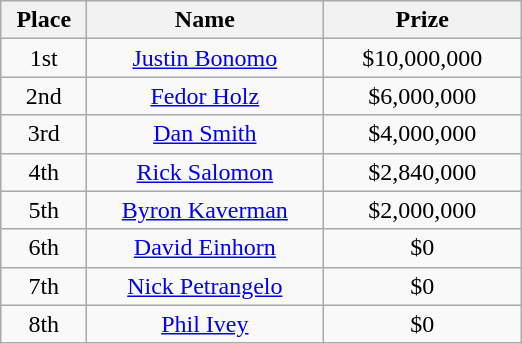<table class="wikitable">
<tr>
<th width="50">Place</th>
<th width="150">Name</th>
<th width="125">Prize</th>
</tr>
<tr>
<td align = "center">1st</td>
<td align = "center"><a href='#'>Justin Bonomo</a></td>
<td align = "center">$10,000,000</td>
</tr>
<tr>
<td align = "center">2nd</td>
<td align = "center"><a href='#'>Fedor Holz</a></td>
<td align = "center">$6,000,000</td>
</tr>
<tr>
<td align = "center">3rd</td>
<td align = "center"><a href='#'>Dan Smith</a></td>
<td align = "center">$4,000,000</td>
</tr>
<tr>
<td align = "center">4th</td>
<td align = "center"><a href='#'>Rick Salomon</a></td>
<td align = "center">$2,840,000</td>
</tr>
<tr>
<td align = "center">5th</td>
<td align = "center"><a href='#'>Byron Kaverman</a></td>
<td align = "center">$2,000,000</td>
</tr>
<tr>
<td align = "center">6th</td>
<td align = "center"><a href='#'>David Einhorn</a></td>
<td align = "center">$0</td>
</tr>
<tr>
<td align = "center">7th</td>
<td align = "center"><a href='#'>Nick Petrangelo</a></td>
<td align = "center">$0</td>
</tr>
<tr>
<td align = "center">8th</td>
<td align = "center"><a href='#'>Phil Ivey</a></td>
<td align = "center">$0</td>
</tr>
</table>
